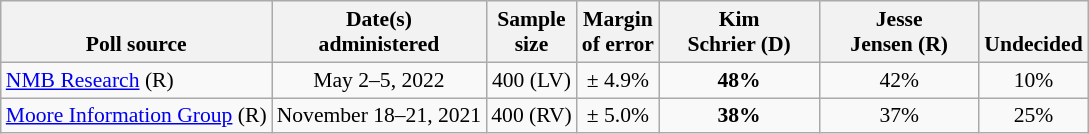<table class="wikitable" style="font-size:90%;text-align:center;">
<tr valign=bottom>
<th>Poll source</th>
<th>Date(s)<br>administered</th>
<th>Sample<br>size</th>
<th>Margin<br>of error</th>
<th style="width:100px;">Kim<br>Schrier (D)</th>
<th style="width:100px;">Jesse<br>Jensen (R)</th>
<th>Undecided</th>
</tr>
<tr>
<td style="text-align:left;"><a href='#'>NMB Research</a> (R)</td>
<td>May 2–5, 2022</td>
<td>400 (LV)</td>
<td>± 4.9%</td>
<td><strong>48%</strong></td>
<td>42%</td>
<td>10%</td>
</tr>
<tr>
<td style="text-align:left;"><a href='#'>Moore Information Group</a> (R)</td>
<td>November 18–21, 2021</td>
<td>400 (RV)</td>
<td>± 5.0%</td>
<td><strong>38%</strong></td>
<td>37%</td>
<td>25%</td>
</tr>
</table>
